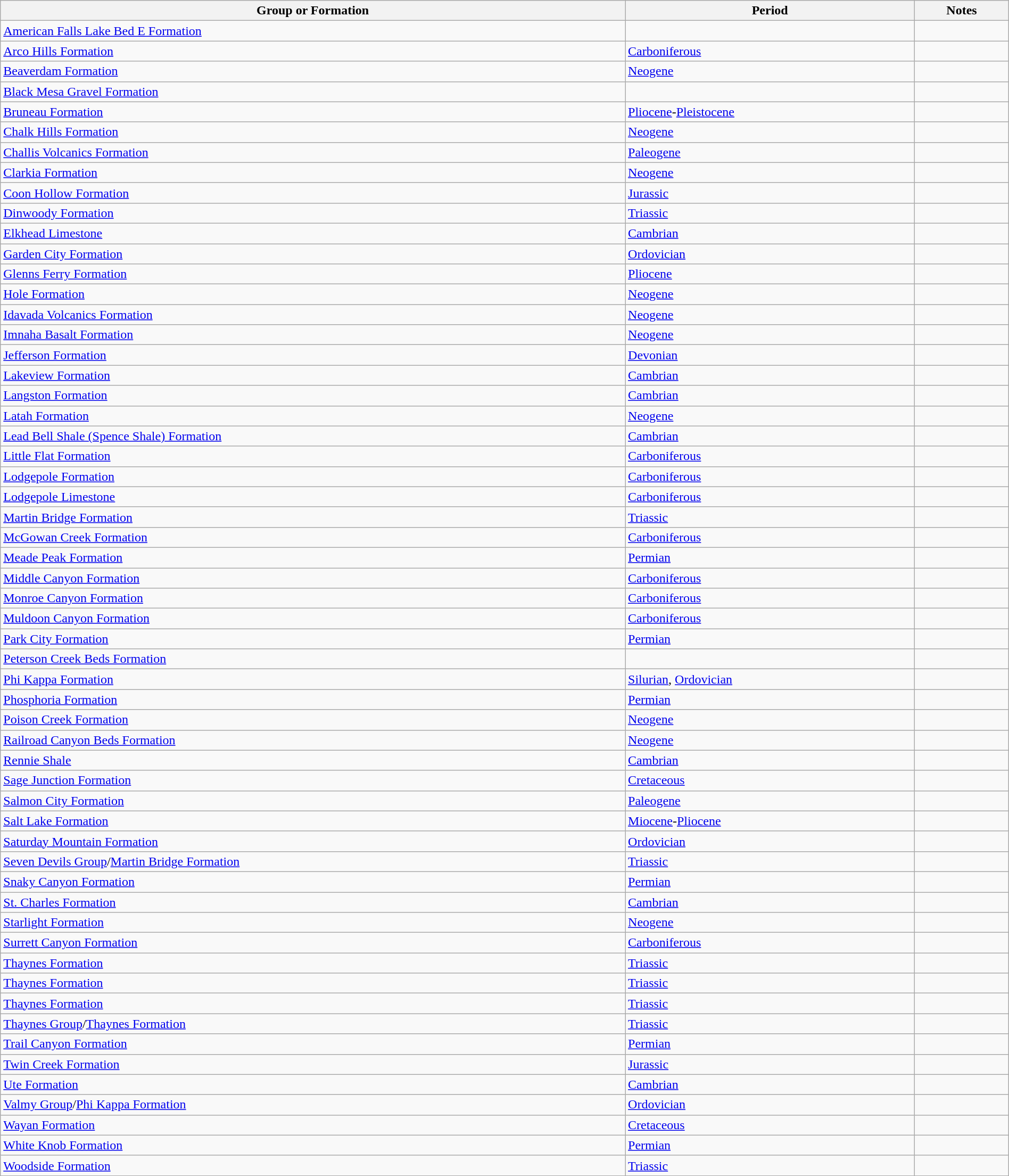<table class="wikitable sortable" style="width: 100%;">
<tr>
<th>Group or Formation</th>
<th>Period</th>
<th class="unsortable">Notes</th>
</tr>
<tr>
<td><a href='#'>American Falls Lake Bed E Formation</a></td>
<td></td>
<td></td>
</tr>
<tr>
<td><a href='#'>Arco Hills Formation</a></td>
<td><a href='#'>Carboniferous</a></td>
<td></td>
</tr>
<tr>
<td><a href='#'>Beaverdam Formation</a></td>
<td><a href='#'>Neogene</a></td>
<td></td>
</tr>
<tr>
<td><a href='#'>Black Mesa Gravel Formation</a></td>
<td></td>
<td></td>
</tr>
<tr>
<td><a href='#'>Bruneau Formation</a></td>
<td><a href='#'>Pliocene</a>-<a href='#'>Pleistocene</a></td>
<td></td>
</tr>
<tr>
<td><a href='#'>Chalk Hills Formation</a></td>
<td><a href='#'>Neogene</a></td>
<td></td>
</tr>
<tr>
<td><a href='#'>Challis Volcanics Formation</a></td>
<td><a href='#'>Paleogene</a></td>
<td></td>
</tr>
<tr>
<td><a href='#'>Clarkia Formation</a></td>
<td><a href='#'>Neogene</a></td>
<td></td>
</tr>
<tr>
<td><a href='#'>Coon Hollow Formation</a></td>
<td><a href='#'>Jurassic</a></td>
<td></td>
</tr>
<tr>
<td><a href='#'>Dinwoody Formation</a></td>
<td><a href='#'>Triassic</a></td>
<td></td>
</tr>
<tr>
<td><a href='#'>Elkhead Limestone</a></td>
<td><a href='#'>Cambrian</a></td>
<td></td>
</tr>
<tr>
<td><a href='#'>Garden City Formation</a></td>
<td><a href='#'>Ordovician</a></td>
<td></td>
</tr>
<tr>
<td><a href='#'>Glenns Ferry Formation</a></td>
<td><a href='#'>Pliocene</a></td>
<td></td>
</tr>
<tr>
<td><a href='#'>Hole Formation</a></td>
<td><a href='#'>Neogene</a></td>
<td></td>
</tr>
<tr>
<td><a href='#'>Idavada Volcanics Formation</a></td>
<td><a href='#'>Neogene</a></td>
<td></td>
</tr>
<tr>
<td><a href='#'>Imnaha Basalt Formation</a></td>
<td><a href='#'>Neogene</a></td>
<td></td>
</tr>
<tr>
<td><a href='#'>Jefferson Formation</a></td>
<td><a href='#'>Devonian</a></td>
<td></td>
</tr>
<tr>
<td><a href='#'>Lakeview Formation</a></td>
<td><a href='#'>Cambrian</a></td>
<td></td>
</tr>
<tr>
<td><a href='#'>Langston Formation</a></td>
<td><a href='#'>Cambrian</a></td>
<td></td>
</tr>
<tr>
<td><a href='#'>Latah Formation</a></td>
<td><a href='#'>Neogene</a></td>
<td></td>
</tr>
<tr>
<td><a href='#'>Lead Bell Shale (Spence Shale) Formation</a></td>
<td><a href='#'>Cambrian</a></td>
<td></td>
</tr>
<tr>
<td><a href='#'>Little Flat Formation</a></td>
<td><a href='#'>Carboniferous</a></td>
<td></td>
</tr>
<tr>
<td><a href='#'>Lodgepole Formation</a></td>
<td><a href='#'>Carboniferous</a></td>
<td></td>
</tr>
<tr>
<td><a href='#'>Lodgepole Limestone</a></td>
<td><a href='#'>Carboniferous</a></td>
<td></td>
</tr>
<tr>
<td><a href='#'>Martin Bridge Formation</a></td>
<td><a href='#'>Triassic</a></td>
<td></td>
</tr>
<tr>
<td><a href='#'>McGowan Creek Formation</a></td>
<td><a href='#'>Carboniferous</a></td>
<td></td>
</tr>
<tr>
<td><a href='#'>Meade Peak Formation</a></td>
<td><a href='#'>Permian</a></td>
<td></td>
</tr>
<tr>
<td><a href='#'>Middle Canyon Formation</a></td>
<td><a href='#'>Carboniferous</a></td>
<td></td>
</tr>
<tr>
<td><a href='#'>Monroe Canyon Formation</a></td>
<td><a href='#'>Carboniferous</a></td>
<td></td>
</tr>
<tr>
<td><a href='#'>Muldoon Canyon Formation</a></td>
<td><a href='#'>Carboniferous</a></td>
<td></td>
</tr>
<tr>
<td><a href='#'>Park City Formation</a></td>
<td><a href='#'>Permian</a></td>
<td></td>
</tr>
<tr>
<td><a href='#'>Peterson Creek Beds Formation</a></td>
<td></td>
<td></td>
</tr>
<tr>
<td><a href='#'>Phi Kappa Formation</a></td>
<td><a href='#'>Silurian</a>, <a href='#'>Ordovician</a></td>
<td></td>
</tr>
<tr>
<td><a href='#'>Phosphoria Formation</a></td>
<td><a href='#'>Permian</a></td>
<td></td>
</tr>
<tr>
<td><a href='#'>Poison Creek Formation</a></td>
<td><a href='#'>Neogene</a></td>
<td></td>
</tr>
<tr>
<td><a href='#'>Railroad Canyon Beds Formation</a></td>
<td><a href='#'>Neogene</a></td>
<td></td>
</tr>
<tr>
<td><a href='#'>Rennie Shale</a></td>
<td><a href='#'>Cambrian</a></td>
<td></td>
</tr>
<tr>
<td><a href='#'>Sage Junction Formation</a></td>
<td><a href='#'>Cretaceous</a></td>
<td></td>
</tr>
<tr>
<td><a href='#'>Salmon City Formation</a></td>
<td><a href='#'>Paleogene</a></td>
<td></td>
</tr>
<tr>
<td><a href='#'>Salt Lake Formation</a></td>
<td><a href='#'>Miocene</a>-<a href='#'>Pliocene</a></td>
<td></td>
</tr>
<tr>
<td><a href='#'>Saturday Mountain Formation</a></td>
<td><a href='#'>Ordovician</a></td>
<td></td>
</tr>
<tr>
<td><a href='#'>Seven Devils Group</a>/<a href='#'>Martin Bridge Formation</a></td>
<td><a href='#'>Triassic</a></td>
<td></td>
</tr>
<tr>
<td><a href='#'>Snaky Canyon Formation</a></td>
<td><a href='#'>Permian</a></td>
<td></td>
</tr>
<tr>
<td><a href='#'>St. Charles Formation</a></td>
<td><a href='#'>Cambrian</a></td>
<td></td>
</tr>
<tr>
<td><a href='#'>Starlight Formation</a></td>
<td><a href='#'>Neogene</a></td>
<td></td>
</tr>
<tr>
<td><a href='#'>Surrett Canyon Formation</a></td>
<td><a href='#'>Carboniferous</a></td>
<td></td>
</tr>
<tr>
<td><a href='#'>Thaynes Formation</a></td>
<td><a href='#'>Triassic</a></td>
<td></td>
</tr>
<tr>
<td><a href='#'>Thaynes Formation</a></td>
<td><a href='#'>Triassic</a></td>
<td></td>
</tr>
<tr>
<td><a href='#'>Thaynes Formation</a></td>
<td><a href='#'>Triassic</a></td>
<td></td>
</tr>
<tr>
<td><a href='#'>Thaynes Group</a>/<a href='#'>Thaynes Formation</a></td>
<td><a href='#'>Triassic</a></td>
<td></td>
</tr>
<tr>
<td><a href='#'>Trail Canyon Formation</a></td>
<td><a href='#'>Permian</a></td>
<td></td>
</tr>
<tr>
<td><a href='#'>Twin Creek Formation</a></td>
<td><a href='#'>Jurassic</a></td>
<td></td>
</tr>
<tr>
<td><a href='#'>Ute Formation</a></td>
<td><a href='#'>Cambrian</a></td>
<td></td>
</tr>
<tr>
<td><a href='#'>Valmy Group</a>/<a href='#'>Phi Kappa Formation</a></td>
<td><a href='#'>Ordovician</a></td>
<td></td>
</tr>
<tr>
<td><a href='#'>Wayan Formation</a></td>
<td><a href='#'>Cretaceous</a></td>
<td></td>
</tr>
<tr>
<td><a href='#'>White Knob Formation</a></td>
<td><a href='#'>Permian</a></td>
<td></td>
</tr>
<tr>
<td><a href='#'>Woodside Formation</a></td>
<td><a href='#'>Triassic</a></td>
<td></td>
</tr>
<tr>
</tr>
</table>
